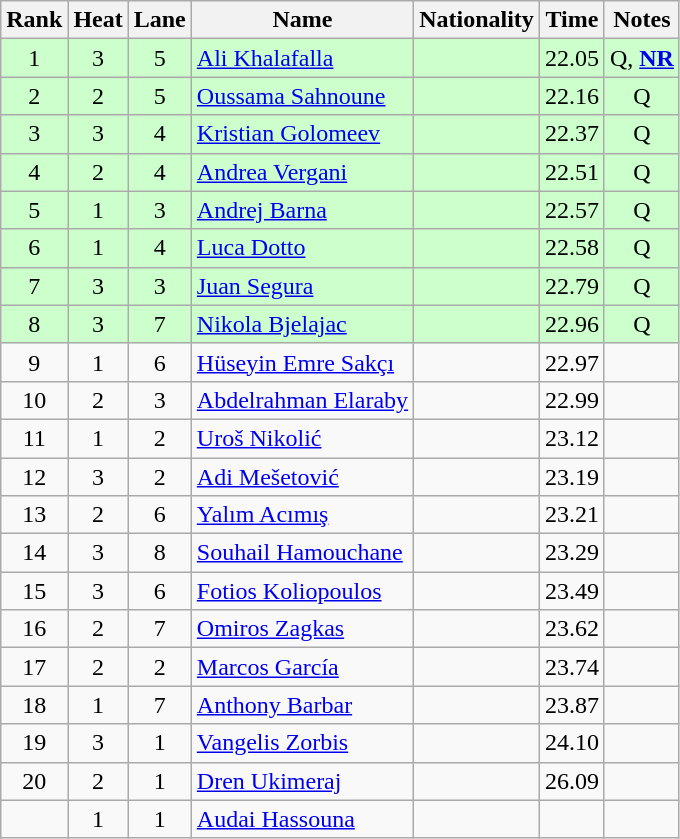<table class="wikitable sortable" style="text-align:center">
<tr>
<th>Rank</th>
<th>Heat</th>
<th>Lane</th>
<th>Name</th>
<th>Nationality</th>
<th>Time</th>
<th>Notes</th>
</tr>
<tr bgcolor="ccffcc">
<td>1</td>
<td>3</td>
<td>5</td>
<td align="left"><a href='#'>Ali Khalafalla</a></td>
<td align="left"></td>
<td>22.05</td>
<td>Q, <strong><a href='#'>NR</a></strong></td>
</tr>
<tr bgcolor="ccffcc">
<td>2</td>
<td>2</td>
<td>5</td>
<td align="left"><a href='#'>Oussama Sahnoune</a></td>
<td align="left"></td>
<td>22.16</td>
<td>Q</td>
</tr>
<tr bgcolor="ccffcc">
<td>3</td>
<td>3</td>
<td>4</td>
<td align="left"><a href='#'>Kristian Golomeev</a></td>
<td align="left"></td>
<td>22.37</td>
<td>Q</td>
</tr>
<tr bgcolor="ccffcc">
<td>4</td>
<td>2</td>
<td>4</td>
<td align="left"><a href='#'>Andrea Vergani</a></td>
<td align="left"></td>
<td>22.51</td>
<td>Q</td>
</tr>
<tr bgcolor="ccffcc">
<td>5</td>
<td>1</td>
<td>3</td>
<td align="left"><a href='#'>Andrej Barna</a></td>
<td align="left"></td>
<td>22.57</td>
<td>Q</td>
</tr>
<tr bgcolor="ccffcc">
<td>6</td>
<td>1</td>
<td>4</td>
<td align="left"><a href='#'>Luca Dotto</a></td>
<td align="left"></td>
<td>22.58</td>
<td>Q</td>
</tr>
<tr bgcolor="ccffcc">
<td>7</td>
<td>3</td>
<td>3</td>
<td align="left"><a href='#'>Juan Segura</a></td>
<td align="left"></td>
<td>22.79</td>
<td>Q</td>
</tr>
<tr bgcolor="ccffcc">
<td>8</td>
<td>3</td>
<td>7</td>
<td align="left"><a href='#'>Nikola Bjelajac</a></td>
<td align="left"></td>
<td>22.96</td>
<td>Q</td>
</tr>
<tr>
<td>9</td>
<td>1</td>
<td>6</td>
<td align="left"><a href='#'>Hüseyin Emre Sakçı</a></td>
<td align="left"></td>
<td>22.97</td>
<td></td>
</tr>
<tr>
<td>10</td>
<td>2</td>
<td>3</td>
<td align="left"><a href='#'>Abdelrahman Elaraby</a></td>
<td align="left"></td>
<td>22.99</td>
<td></td>
</tr>
<tr>
<td>11</td>
<td>1</td>
<td>2</td>
<td align="left"><a href='#'>Uroš Nikolić</a></td>
<td align="left"></td>
<td>23.12</td>
<td></td>
</tr>
<tr>
<td>12</td>
<td>3</td>
<td>2</td>
<td align="left"><a href='#'>Adi Mešetović</a></td>
<td align="left"></td>
<td>23.19</td>
<td></td>
</tr>
<tr>
<td>13</td>
<td>2</td>
<td>6</td>
<td align="left"><a href='#'>Yalım Acımış</a></td>
<td align="left"></td>
<td>23.21</td>
<td></td>
</tr>
<tr>
<td>14</td>
<td>3</td>
<td>8</td>
<td align="left"><a href='#'>Souhail Hamouchane</a></td>
<td align="left"></td>
<td>23.29</td>
<td></td>
</tr>
<tr>
<td>15</td>
<td>3</td>
<td>6</td>
<td align="left"><a href='#'>Fotios Koliopoulos</a></td>
<td align="left"></td>
<td>23.49</td>
<td></td>
</tr>
<tr>
<td>16</td>
<td>2</td>
<td>7</td>
<td align="left"><a href='#'>Omiros Zagkas</a></td>
<td align="left"></td>
<td>23.62</td>
<td></td>
</tr>
<tr>
<td>17</td>
<td>2</td>
<td>2</td>
<td align="left"><a href='#'>Marcos García</a></td>
<td align="left"></td>
<td>23.74</td>
<td></td>
</tr>
<tr>
<td>18</td>
<td>1</td>
<td>7</td>
<td align="left"><a href='#'>Anthony Barbar</a></td>
<td align="left"></td>
<td>23.87</td>
<td></td>
</tr>
<tr>
<td>19</td>
<td>3</td>
<td>1</td>
<td align="left"><a href='#'>Vangelis Zorbis</a></td>
<td align="left"></td>
<td>24.10</td>
<td></td>
</tr>
<tr>
<td>20</td>
<td>2</td>
<td>1</td>
<td align="left"><a href='#'>Dren Ukimeraj</a></td>
<td align="left"></td>
<td>26.09</td>
<td></td>
</tr>
<tr>
<td></td>
<td>1</td>
<td>1</td>
<td align="left"><a href='#'>Audai Hassouna</a></td>
<td align="left"></td>
<td></td>
<td></td>
</tr>
</table>
